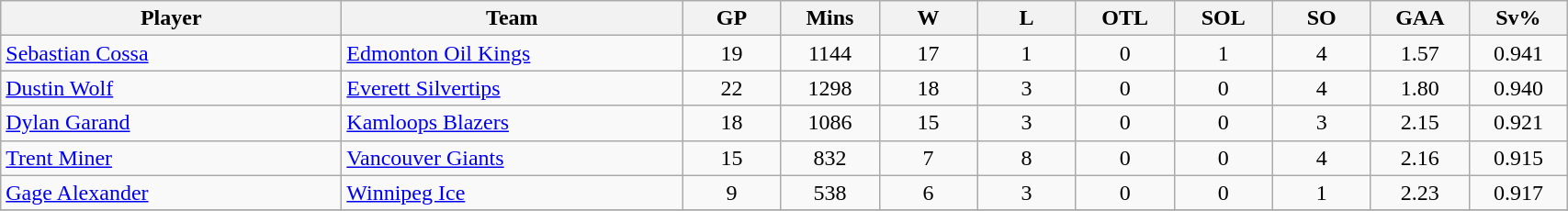<table class="wikitable sortable" style="text-align: center">
<tr>
<th class="unsortable" align=center bgcolor=#F2F2F2 style="width: 15em"><strong>Player</strong></th>
<th style="width: 15em">Team</th>
<th style="width: 4em">GP</th>
<th style="width: 4em">Mins</th>
<th style="width: 4em">W</th>
<th style="width: 4em">L</th>
<th style="width: 4em">OTL</th>
<th style="width: 4em">SOL</th>
<th style="width: 4em">SO</th>
<th style="width: 4em">GAA</th>
<th style="width: 4em">Sv%</th>
</tr>
<tr>
<td align=left><a href='#'>Sebastian Cossa</a></td>
<td align=left><a href='#'>Edmonton Oil Kings</a></td>
<td>19</td>
<td>1144</td>
<td>17</td>
<td>1</td>
<td>0</td>
<td>1</td>
<td>4</td>
<td>1.57</td>
<td>0.941</td>
</tr>
<tr>
<td align=left><a href='#'>Dustin Wolf</a></td>
<td align=left><a href='#'>Everett Silvertips</a></td>
<td>22</td>
<td>1298</td>
<td>18</td>
<td>3</td>
<td>0</td>
<td>0</td>
<td>4</td>
<td>1.80</td>
<td>0.940</td>
</tr>
<tr>
<td align=left><a href='#'>Dylan Garand</a></td>
<td align=left><a href='#'>Kamloops Blazers</a></td>
<td>18</td>
<td>1086</td>
<td>15</td>
<td>3</td>
<td>0</td>
<td>0</td>
<td>3</td>
<td>2.15</td>
<td>0.921</td>
</tr>
<tr>
<td align=left><a href='#'>Trent Miner</a></td>
<td align=left><a href='#'>Vancouver Giants</a></td>
<td>15</td>
<td>832</td>
<td>7</td>
<td>8</td>
<td>0</td>
<td>0</td>
<td>4</td>
<td>2.16</td>
<td>0.915</td>
</tr>
<tr>
<td align=left><a href='#'>Gage Alexander</a></td>
<td align=left><a href='#'>Winnipeg Ice</a></td>
<td>9</td>
<td>538</td>
<td>6</td>
<td>3</td>
<td>0</td>
<td>0</td>
<td>1</td>
<td>2.23</td>
<td>0.917</td>
</tr>
<tr>
</tr>
</table>
